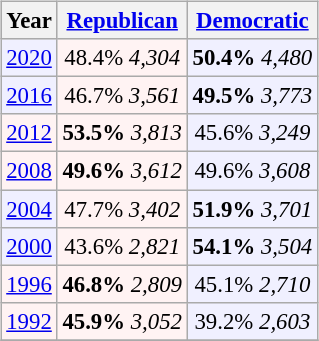<table class="wikitable" style="float:right; font-size:95%;">
<tr style="background:lightgrey;">
<th>Year</th>
<th><a href='#'>Republican</a></th>
<th><a href='#'>Democratic</a></th>
</tr>
<tr>
<td style="text-align:center; background:#f0f0ff;"><a href='#'>2020</a></td>
<td style="text-align:center; background:#fff3f3;">48.4% <em>4,304</em></td>
<td style="text-align:center; background:#f0f0ff;"><strong>50.4%</strong> <em>4,480</em></td>
</tr>
<tr>
<td style="text-align:center; background:#f0f0ff;"><a href='#'>2016</a></td>
<td style="text-align:center; background:#fff3f3;">46.7% <em>3,561</em></td>
<td style="text-align:center; background:#f0f0ff;"><strong>49.5%</strong> <em>3,773</em></td>
</tr>
<tr>
<td align="center" bgcolor="#fff3f3"><a href='#'>2012</a></td>
<td align="center" bgcolor="#fff3f3"><strong>53.5%</strong> <em>3,813</em></td>
<td align="center" bgcolor="#f0f0ff">45.6% <em>3,249</em></td>
</tr>
<tr>
<td align="center" bgcolor="#fff3f3"><a href='#'>2008</a></td>
<td align="center" bgcolor="#fff3f3"><strong>49.6%</strong> <em>3,612</em></td>
<td align="center" bgcolor="#f0f0ff">49.6% <em>3,608</em></td>
</tr>
<tr>
<td align="center" bgcolor="#f0f0ff"><a href='#'>2004</a></td>
<td align="center" bgcolor="#fff3f3">47.7% <em>3,402</em></td>
<td align="center" bgcolor="#f0f0ff"><strong>51.9%</strong> <em>3,701</em></td>
</tr>
<tr>
<td align="center" bgcolor="#f0f0ff"><a href='#'>2000</a></td>
<td align="center" bgcolor="#fff3f3">43.6% <em>2,821</em></td>
<td align="center" bgcolor="#f0f0ff"><strong>54.1%</strong> <em>3,504</em></td>
</tr>
<tr>
<td align="center" bgcolor="#fff3f3"><a href='#'>1996</a></td>
<td align="center" bgcolor="#fff3f3"><strong>46.8%</strong> <em>2,809</em></td>
<td align="center" bgcolor="#f0f0ff">45.1% <em>2,710</em></td>
</tr>
<tr>
<td align="center" bgcolor="#fff3f3"><a href='#'>1992</a></td>
<td align="center" bgcolor="#fff3f3"><strong>45.9%</strong> <em>3,052</em></td>
<td align="center" bgcolor="#f0f0ff">39.2% <em>2,603</em></td>
</tr>
<tr>
</tr>
</table>
